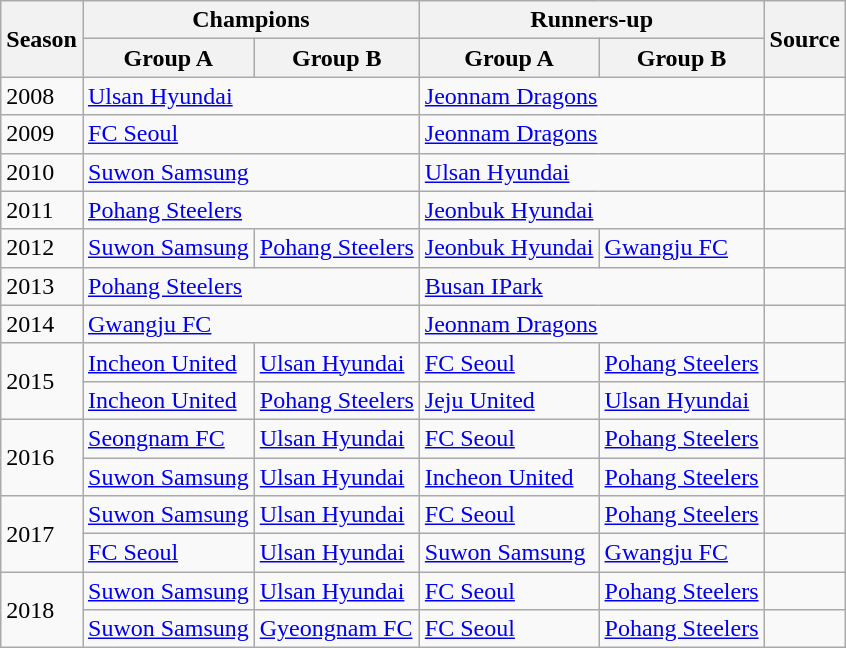<table class="wikitable defaultcenter">
<tr>
<th rowspan="2">Season</th>
<th colspan="2">Champions</th>
<th colspan="2">Runners-up</th>
<th rowspan="2">Source</th>
</tr>
<tr>
<th>Group A</th>
<th>Group B</th>
<th>Group A</th>
<th>Group B</th>
</tr>
<tr>
<td>2008</td>
<td colspan="2"><a href='#'>Ulsan Hyundai</a></td>
<td colspan="2"><a href='#'>Jeonnam Dragons</a></td>
<td></td>
</tr>
<tr>
<td>2009</td>
<td colspan="2"><a href='#'>FC Seoul</a></td>
<td colspan="2"><a href='#'>Jeonnam Dragons</a></td>
<td></td>
</tr>
<tr>
<td>2010</td>
<td colspan="2"><a href='#'>Suwon Samsung</a></td>
<td colspan="2"><a href='#'>Ulsan Hyundai</a></td>
<td></td>
</tr>
<tr>
<td>2011</td>
<td colspan="2"><a href='#'>Pohang Steelers</a></td>
<td colspan="2"><a href='#'>Jeonbuk Hyundai</a></td>
<td></td>
</tr>
<tr>
<td>2012</td>
<td><a href='#'>Suwon Samsung</a></td>
<td><a href='#'>Pohang Steelers</a></td>
<td><a href='#'>Jeonbuk Hyundai</a></td>
<td><a href='#'>Gwangju FC</a></td>
<td></td>
</tr>
<tr>
<td>2013</td>
<td colspan="2"><a href='#'>Pohang Steelers</a></td>
<td colspan="2"><a href='#'>Busan IPark</a></td>
<td></td>
</tr>
<tr>
<td>2014</td>
<td colspan="2"><a href='#'>Gwangju FC</a></td>
<td colspan="2"><a href='#'>Jeonnam Dragons</a></td>
<td></td>
</tr>
<tr>
<td rowspan="2">2015</td>
<td><a href='#'>Incheon United</a></td>
<td><a href='#'>Ulsan Hyundai</a></td>
<td><a href='#'>FC Seoul</a></td>
<td><a href='#'>Pohang Steelers</a></td>
<td></td>
</tr>
<tr>
<td><a href='#'>Incheon United</a></td>
<td><a href='#'>Pohang Steelers</a></td>
<td><a href='#'>Jeju United</a></td>
<td><a href='#'>Ulsan Hyundai</a></td>
<td></td>
</tr>
<tr>
<td rowspan="2">2016</td>
<td><a href='#'>Seongnam FC</a></td>
<td><a href='#'>Ulsan Hyundai</a></td>
<td><a href='#'>FC Seoul</a></td>
<td><a href='#'>Pohang Steelers</a></td>
<td></td>
</tr>
<tr>
<td><a href='#'>Suwon Samsung</a></td>
<td><a href='#'>Ulsan Hyundai</a></td>
<td><a href='#'>Incheon United</a></td>
<td><a href='#'>Pohang Steelers</a></td>
<td></td>
</tr>
<tr>
<td rowspan="2">2017</td>
<td><a href='#'>Suwon Samsung</a></td>
<td><a href='#'>Ulsan Hyundai</a></td>
<td><a href='#'>FC Seoul</a></td>
<td><a href='#'>Pohang Steelers</a></td>
<td></td>
</tr>
<tr>
<td><a href='#'>FC Seoul</a></td>
<td><a href='#'>Ulsan Hyundai</a></td>
<td><a href='#'>Suwon Samsung</a></td>
<td><a href='#'>Gwangju FC</a></td>
<td></td>
</tr>
<tr>
<td rowspan="2">2018</td>
<td><a href='#'>Suwon Samsung</a></td>
<td><a href='#'>Ulsan Hyundai</a></td>
<td><a href='#'>FC Seoul</a></td>
<td><a href='#'>Pohang Steelers</a></td>
<td></td>
</tr>
<tr>
<td><a href='#'>Suwon Samsung</a></td>
<td><a href='#'>Gyeongnam FC</a></td>
<td><a href='#'>FC Seoul</a></td>
<td><a href='#'>Pohang Steelers</a></td>
<td></td>
</tr>
</table>
